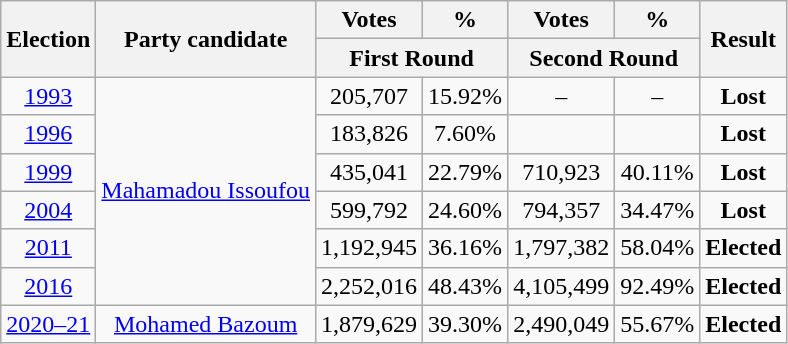<table class=wikitable style=text-align:center>
<tr>
<th rowspan="2">Election</th>
<th rowspan="2">Party candidate</th>
<th><strong>Votes</strong></th>
<th><strong>%</strong></th>
<th><strong>Votes</strong></th>
<th><strong>%</strong></th>
<th rowspan="2">Result</th>
</tr>
<tr>
<th colspan="2">First Round</th>
<th colspan="2">Second Round</th>
</tr>
<tr>
<td><a href='#'>1993</a></td>
<td rowspan="6"><a href='#'>Mahamadou Issoufou</a></td>
<td>205,707</td>
<td>15.92%</td>
<td>–</td>
<td>–</td>
<td><strong>Lost</strong> </td>
</tr>
<tr>
<td><a href='#'>1996</a></td>
<td>183,826</td>
<td>7.60%</td>
<td></td>
<td></td>
<td><strong>Lost</strong> </td>
</tr>
<tr>
<td><a href='#'>1999</a></td>
<td>435,041</td>
<td>22.79%</td>
<td>710,923</td>
<td>40.11%</td>
<td><strong>Lost</strong> </td>
</tr>
<tr>
<td><a href='#'>2004</a></td>
<td>599,792</td>
<td>24.60%</td>
<td>794,357</td>
<td>34.47%</td>
<td><strong>Lost</strong> </td>
</tr>
<tr>
<td><a href='#'>2011</a></td>
<td>1,192,945</td>
<td>36.16%</td>
<td>1,797,382</td>
<td>58.04%</td>
<td><strong>Elected</strong> </td>
</tr>
<tr>
<td><a href='#'>2016</a></td>
<td>2,252,016</td>
<td>48.43%</td>
<td>4,105,499</td>
<td>92.49%</td>
<td><strong>Elected</strong> </td>
</tr>
<tr>
<td><a href='#'>2020–21</a></td>
<td><a href='#'>Mohamed Bazoum</a></td>
<td>1,879,629</td>
<td>39.30%</td>
<td>2,490,049</td>
<td>55.67%</td>
<td><strong>Elected</strong> </td>
</tr>
</table>
